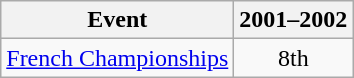<table class="wikitable" style="text-align:center">
<tr>
<th>Event</th>
<th>2001–2002</th>
</tr>
<tr>
<td align=left><a href='#'>French Championships</a></td>
<td>8th</td>
</tr>
</table>
